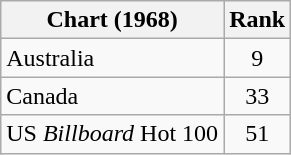<table class="wikitable">
<tr>
<th>Chart (1968)</th>
<th style="text-align:center;">Rank</th>
</tr>
<tr>
<td>Australia</td>
<td style="text-align:center;">9</td>
</tr>
<tr>
<td>Canada</td>
<td style="text-align:center;">33</td>
</tr>
<tr>
<td>US <em>Billboard</em> Hot 100</td>
<td style="text-align:center;">51</td>
</tr>
</table>
